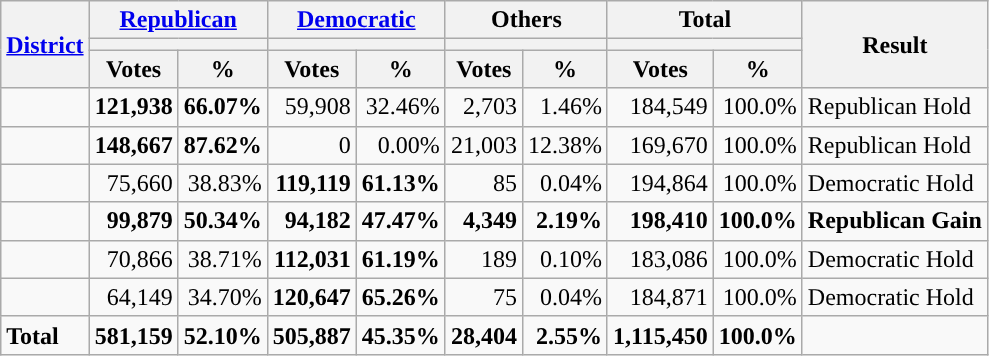<table class="wikitable plainrowheaders sortable" style="font-size:100%; text-align:right;">
<tr>
<th scope=col rowspan=3><a href='#'>District</a></th>
<th scope=col colspan=2><a href='#'>Republican</a></th>
<th scope=col colspan=2><a href='#'>Democratic</a></th>
<th scope=col colspan=2>Others</th>
<th scope=col colspan=2>Total</th>
<th scope=col rowspan=3>Result</th>
</tr>
<tr>
<th scope=col colspan=2 style="background:"></th>
<th scope=col colspan=2 style="background:"></th>
<th scope=col colspan=2></th>
<th scope=col colspan=2></th>
</tr>
<tr>
<th scope=col data-sort-type="number">Votes</th>
<th scope=col data-sort-type="number">%</th>
<th scope=col data-sort-type="number">Votes</th>
<th scope=col data-sort-type="number">%</th>
<th scope=col data-sort-type="number">Votes</th>
<th scope=col data-sort-type="number">%</th>
<th scope=col data-sort-type="number">Votes</th>
<th scope=col data-sort-type="number">%</th>
</tr>
<tr>
<td align=left></td>
<td><strong>121,938</strong></td>
<td><strong>66.07%</strong></td>
<td>59,908</td>
<td>32.46%</td>
<td>2,703</td>
<td>1.46%</td>
<td>184,549</td>
<td>100.0%</td>
<td align=left>Republican Hold</td>
</tr>
<tr>
<td align=left></td>
<td><strong>148,667</strong></td>
<td><strong>87.62%</strong></td>
<td>0</td>
<td>0.00%</td>
<td>21,003</td>
<td>12.38%</td>
<td>169,670</td>
<td>100.0%</td>
<td align=left>Republican Hold</td>
</tr>
<tr>
<td align=left></td>
<td>75,660</td>
<td>38.83%</td>
<td><strong>119,119</strong></td>
<td><strong>61.13%</strong></td>
<td>85</td>
<td>0.04%</td>
<td>194,864</td>
<td>100.0%</td>
<td align=left>Democratic Hold</td>
</tr>
<tr>
<td align=left><strong></strong></td>
<td><strong>99,879</strong></td>
<td><strong>50.34%</strong></td>
<td><strong>94,182</strong></td>
<td><strong>47.47%</strong></td>
<td><strong>4,349</strong></td>
<td><strong>2.19%</strong></td>
<td><strong>198,410</strong></td>
<td><strong>100.0%</strong></td>
<td align=left><strong>Republican Gain</strong></td>
</tr>
<tr>
<td align=left></td>
<td>70,866</td>
<td>38.71%</td>
<td><strong>112,031</strong></td>
<td><strong>61.19%</strong></td>
<td>189</td>
<td>0.10%</td>
<td>183,086</td>
<td>100.0%</td>
<td align=left>Democratic Hold</td>
</tr>
<tr>
<td align=left></td>
<td>64,149</td>
<td>34.70%</td>
<td><strong>120,647</strong></td>
<td><strong>65.26%</strong></td>
<td>75</td>
<td>0.04%</td>
<td>184,871</td>
<td>100.0%</td>
<td align=left>Democratic Hold</td>
</tr>
<tr class="sortbottom" style="font-weight:bold">
<td align=left>Total</td>
<td><strong>581,159</strong></td>
<td><strong>52.10%</strong></td>
<td><strong>505,887</strong></td>
<td><strong>45.35%</strong></td>
<td><strong>28,404</strong></td>
<td><strong>2.55%</strong></td>
<td><strong>1,115,450</strong></td>
<td><strong>100.0%</strong></td>
<td></td>
</tr>
</table>
